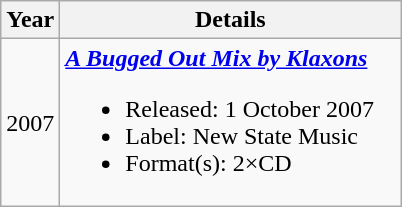<table class="wikitable">
<tr>
<th>Year</th>
<th style="width:220px;">Details</th>
</tr>
<tr>
<td>2007</td>
<td><strong><em><a href='#'>A Bugged Out Mix by Klaxons</a></em></strong><br><ul><li>Released: 1 October 2007</li><li>Label: New State Music</li><li>Format(s): 2×CD</li></ul></td>
</tr>
</table>
